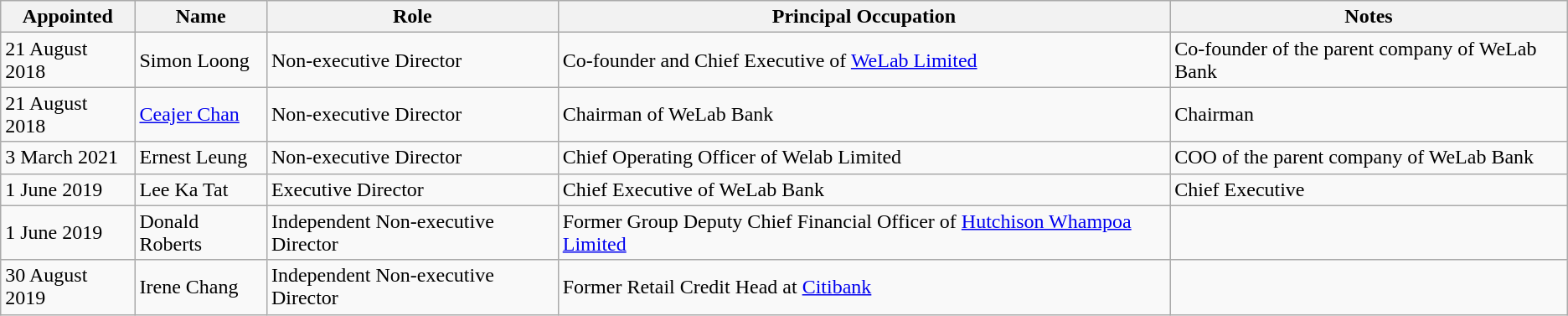<table class="wikitable">
<tr>
<th>Appointed</th>
<th>Name</th>
<th>Role</th>
<th>Principal Occupation</th>
<th>Notes</th>
</tr>
<tr>
<td>21 August 2018</td>
<td>Simon Loong</td>
<td>Non-executive Director</td>
<td>Co-founder and Chief Executive of <a href='#'>WeLab Limited</a></td>
<td>Co-founder of the parent company of WeLab Bank</td>
</tr>
<tr>
<td>21 August 2018</td>
<td><a href='#'>Ceajer Chan</a></td>
<td>Non-executive Director</td>
<td>Chairman of WeLab Bank</td>
<td>Chairman</td>
</tr>
<tr>
<td>3 March 2021</td>
<td>Ernest Leung</td>
<td>Non-executive Director</td>
<td>Chief Operating Officer of Welab Limited</td>
<td>COO of the parent company of WeLab Bank</td>
</tr>
<tr>
<td>1 June 2019</td>
<td>Lee Ka Tat</td>
<td>Executive Director</td>
<td>Chief Executive of WeLab Bank</td>
<td>Chief Executive</td>
</tr>
<tr>
<td>1 June 2019</td>
<td>Donald Roberts</td>
<td>Independent Non-executive Director</td>
<td>Former Group Deputy Chief Financial Officer of <a href='#'>Hutchison Whampoa Limited</a></td>
<td></td>
</tr>
<tr>
<td>30 August 2019</td>
<td>Irene Chang</td>
<td>Independent Non-executive Director</td>
<td>Former Retail Credit Head at <a href='#'>Citibank</a></td>
</tr>
</table>
